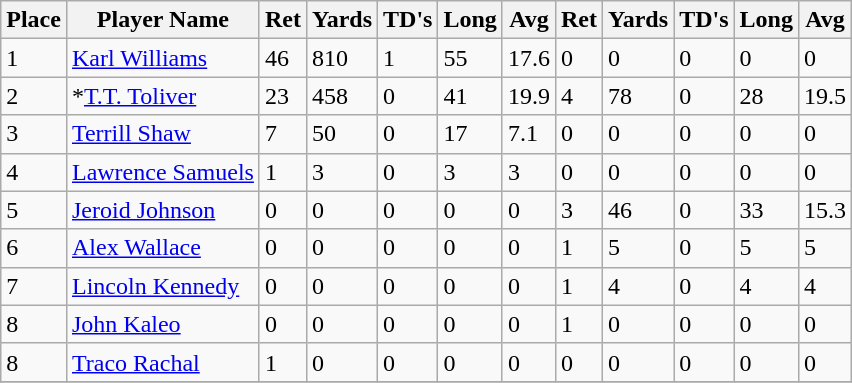<table class="wikitable">
<tr>
<th>Place</th>
<th>Player Name</th>
<th>Ret</th>
<th>Yards</th>
<th>TD's</th>
<th>Long</th>
<th>Avg</th>
<th>Ret</th>
<th>Yards</th>
<th>TD's</th>
<th>Long</th>
<th>Avg</th>
</tr>
<tr>
<td>1</td>
<td><a href='#'>Karl Williams</a></td>
<td>46</td>
<td>810</td>
<td>1</td>
<td>55</td>
<td>17.6</td>
<td>0</td>
<td>0</td>
<td>0</td>
<td>0</td>
<td>0</td>
</tr>
<tr>
<td>2</td>
<td>*<a href='#'>T.T. Toliver</a></td>
<td>23</td>
<td>458</td>
<td>0</td>
<td>41</td>
<td>19.9</td>
<td>4</td>
<td>78</td>
<td>0</td>
<td>28</td>
<td>19.5</td>
</tr>
<tr>
<td>3</td>
<td><a href='#'>Terrill Shaw</a></td>
<td>7</td>
<td>50</td>
<td>0</td>
<td>17</td>
<td>7.1</td>
<td>0</td>
<td>0</td>
<td>0</td>
<td>0</td>
<td>0</td>
</tr>
<tr>
<td>4</td>
<td><a href='#'>Lawrence Samuels</a></td>
<td>1</td>
<td>3</td>
<td>0</td>
<td>3</td>
<td>3</td>
<td>0</td>
<td>0</td>
<td>0</td>
<td>0</td>
<td>0</td>
</tr>
<tr>
<td>5</td>
<td><a href='#'>Jeroid Johnson</a></td>
<td>0</td>
<td>0</td>
<td>0</td>
<td>0</td>
<td>0</td>
<td>3</td>
<td>46</td>
<td>0</td>
<td>33</td>
<td>15.3</td>
</tr>
<tr>
<td>6</td>
<td><a href='#'>Alex Wallace</a></td>
<td>0</td>
<td>0</td>
<td>0</td>
<td>0</td>
<td>0</td>
<td>1</td>
<td>5</td>
<td>0</td>
<td>5</td>
<td>5</td>
</tr>
<tr>
<td>7</td>
<td><a href='#'>Lincoln Kennedy</a></td>
<td>0</td>
<td>0</td>
<td>0</td>
<td>0</td>
<td>0</td>
<td>1</td>
<td>4</td>
<td>0</td>
<td>4</td>
<td>4</td>
</tr>
<tr>
<td>8</td>
<td><a href='#'>John Kaleo</a></td>
<td>0</td>
<td>0</td>
<td>0</td>
<td>0</td>
<td>0</td>
<td>1</td>
<td>0</td>
<td>0</td>
<td>0</td>
<td>0</td>
</tr>
<tr>
<td>8</td>
<td><a href='#'>Traco Rachal</a></td>
<td>1</td>
<td>0</td>
<td>0</td>
<td>0</td>
<td>0</td>
<td>0</td>
<td>0</td>
<td>0</td>
<td>0</td>
<td>0</td>
</tr>
<tr>
</tr>
</table>
